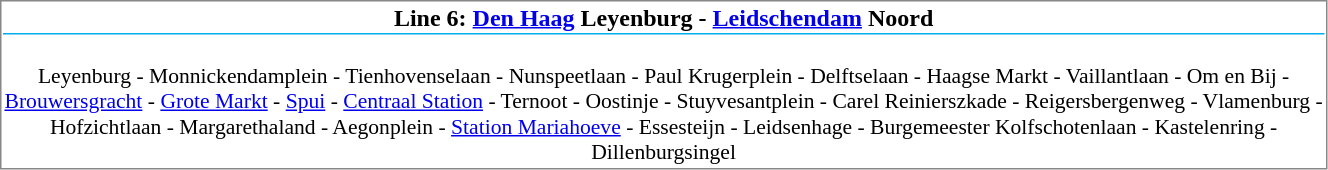<table align=left cellspacing=1 style="border:1px solid #888888;" width="70%">
<tr>
<td align=center style="border-bottom:1px solid #00AEEF;"><strong>Line 6: <a href='#'>Den Haag</a> Leyenburg - <a href='#'>Leidschendam</a> Noord</strong></td>
</tr>
<tr>
<td align="center" style="font-size: 90%;" colspan="2"><br>Leyenburg - Monnickendamplein - Tienhovenselaan - Nunspeetlaan - Paul Krugerplein - Delftselaan - Haagse Markt - Vaillantlaan - Om en Bij - <a href='#'>Brouwersgracht</a> - <a href='#'>Grote Markt</a> - <a href='#'>Spui</a> - <a href='#'>Centraal Station</a> - Ternoot - Oostinje - Stuyvesantplein - Carel Reinierszkade - Reigersbergenweg - Vlamenburg - Hofzichtlaan - Margarethaland - Aegonplein - <a href='#'>Station Mariahoeve</a> - Essesteijn - Leidsenhage - Burgemeester Kolfschotenlaan - Kastelenring - Dillenburgsingel</td>
</tr>
</table>
